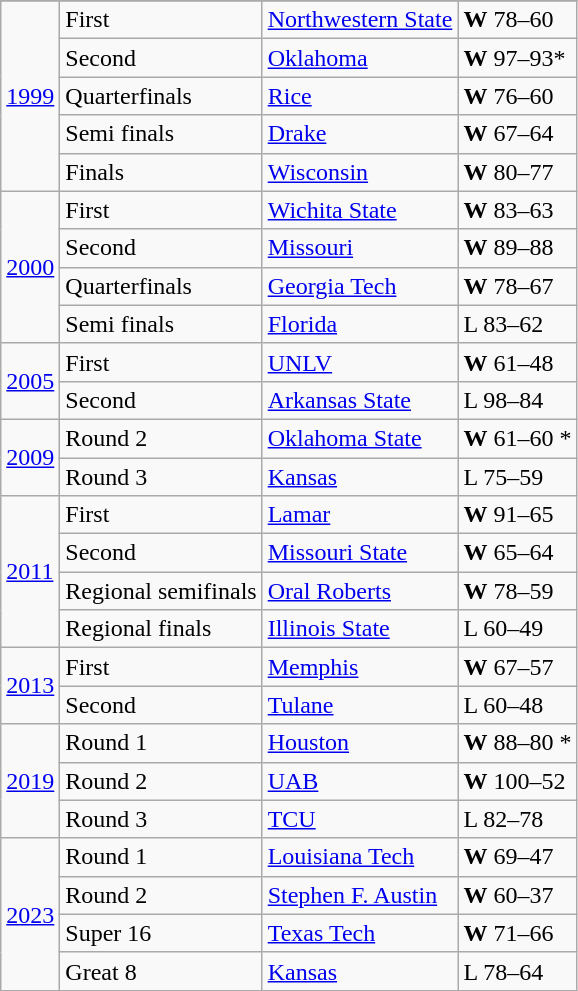<table class="wikitable">
<tr>
</tr>
<tr>
<td rowspan="5"><a href='#'>1999</a></td>
<td>First</td>
<td><a href='#'>Northwestern  State</a></td>
<td><strong>W</strong> 78–60</td>
</tr>
<tr>
<td>Second</td>
<td><a href='#'>Oklahoma</a></td>
<td><strong>W</strong> 97–93*</td>
</tr>
<tr>
<td>Quarterfinals</td>
<td><a href='#'>Rice</a></td>
<td><strong>W</strong> 76–60</td>
</tr>
<tr>
<td>Semi finals</td>
<td><a href='#'>Drake</a></td>
<td><strong>W</strong> 67–64</td>
</tr>
<tr>
<td>Finals</td>
<td><a href='#'>Wisconsin</a></td>
<td><strong>W</strong> 80–77</td>
</tr>
<tr>
<td rowspan="4"><a href='#'>2000</a></td>
<td>First</td>
<td><a href='#'>Wichita State</a></td>
<td><strong>W</strong> 83–63</td>
</tr>
<tr>
<td>Second</td>
<td><a href='#'>Missouri</a></td>
<td><strong>W</strong> 89–88</td>
</tr>
<tr>
<td>Quarterfinals</td>
<td><a href='#'>Georgia Tech</a></td>
<td><strong>W</strong> 78–67</td>
</tr>
<tr>
<td>Semi finals</td>
<td><a href='#'>Florida</a></td>
<td>L 83–62</td>
</tr>
<tr>
<td rowspan="2"><a href='#'>2005</a></td>
<td>First</td>
<td><a href='#'>UNLV</a></td>
<td><strong>W</strong> 61–48</td>
</tr>
<tr>
<td>Second</td>
<td><a href='#'>Arkansas State</a></td>
<td>L 98–84</td>
</tr>
<tr>
<td rowspan="2"><a href='#'>2009</a></td>
<td>Round 2</td>
<td><a href='#'>Oklahoma State</a></td>
<td><strong>W</strong> 61–60 *</td>
</tr>
<tr>
<td>Round 3</td>
<td><a href='#'>Kansas</a></td>
<td>L 75–59</td>
</tr>
<tr>
<td rowspan="4"><a href='#'>2011</a></td>
<td>First</td>
<td><a href='#'>Lamar</a></td>
<td><strong>W</strong> 91–65</td>
</tr>
<tr>
<td>Second</td>
<td><a href='#'>Missouri State</a></td>
<td><strong>W</strong> 65–64</td>
</tr>
<tr>
<td>Regional  semifinals</td>
<td><a href='#'>Oral Roberts</a></td>
<td><strong>W</strong> 78–59</td>
</tr>
<tr>
<td>Regional  finals</td>
<td><a href='#'>Illinois State</a></td>
<td>L 60–49</td>
</tr>
<tr>
<td rowspan="2"><a href='#'>2013</a></td>
<td>First</td>
<td><a href='#'>Memphis</a></td>
<td><strong>W</strong> 67–57</td>
</tr>
<tr>
<td>Second</td>
<td><a href='#'>Tulane</a></td>
<td>L 60–48</td>
</tr>
<tr>
<td rowspan="3"><a href='#'>2019</a></td>
<td>Round 1</td>
<td><a href='#'>Houston</a></td>
<td><strong>W</strong> 88–80 *</td>
</tr>
<tr>
<td>Round 2</td>
<td><a href='#'>UAB</a></td>
<td><strong>W</strong> 100–52</td>
</tr>
<tr>
<td>Round 3</td>
<td><a href='#'>TCU</a></td>
<td>L 82–78</td>
</tr>
<tr>
<td rowspan="4"><a href='#'>2023</a></td>
<td>Round 1</td>
<td><a href='#'>Louisiana  Tech</a></td>
<td><strong>W</strong> 69–47</td>
</tr>
<tr>
<td>Round 2</td>
<td><a href='#'>Stephen F. Austin</a></td>
<td><strong>W</strong> 60–37</td>
</tr>
<tr>
<td>Super 16</td>
<td><a href='#'>Texas  Tech</a></td>
<td><strong>W</strong> 71–66</td>
</tr>
<tr>
<td>Great 8</td>
<td><a href='#'>Kansas</a></td>
<td>L 78–64</td>
</tr>
</table>
